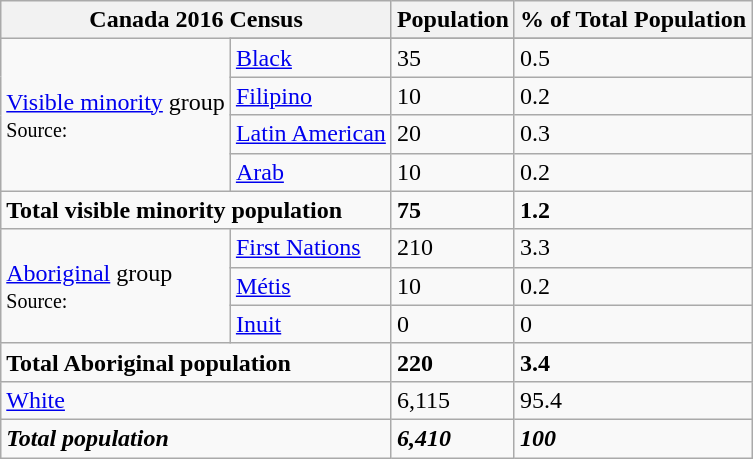<table class="wikitable">
<tr>
<th colspan="2">Canada 2016 Census</th>
<th>Population</th>
<th>% of Total Population</th>
</tr>
<tr>
<td rowspan="5"><a href='#'>Visible minority</a> group<br><small>Source:</small></td>
</tr>
<tr>
<td><a href='#'>Black</a></td>
<td>35</td>
<td>0.5</td>
</tr>
<tr>
<td><a href='#'>Filipino</a></td>
<td>10</td>
<td>0.2</td>
</tr>
<tr>
<td><a href='#'>Latin American</a></td>
<td>20</td>
<td>0.3</td>
</tr>
<tr>
<td><a href='#'>Arab</a></td>
<td>10</td>
<td>0.2</td>
</tr>
<tr>
<td colspan="2"><strong>Total visible minority population</strong></td>
<td><strong>75</strong></td>
<td><strong>1.2</strong></td>
</tr>
<tr>
<td rowspan="3"><a href='#'>Aboriginal</a> group<br><small>Source:</small></td>
<td><a href='#'>First Nations</a></td>
<td>210</td>
<td>3.3</td>
</tr>
<tr>
<td><a href='#'>Métis</a></td>
<td>10</td>
<td>0.2</td>
</tr>
<tr>
<td><a href='#'>Inuit</a></td>
<td>0</td>
<td>0</td>
</tr>
<tr>
<td colspan="2"><strong>Total Aboriginal population</strong></td>
<td><strong>220</strong></td>
<td><strong>3.4</strong></td>
</tr>
<tr>
<td colspan="2"><a href='#'>White</a></td>
<td>6,115</td>
<td>95.4</td>
</tr>
<tr>
<td colspan="2"><strong><em>Total population</em></strong></td>
<td><strong><em>6,410</em></strong></td>
<td><strong><em>100</em></strong></td>
</tr>
</table>
